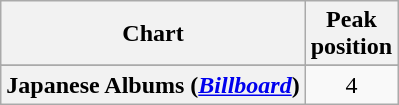<table class="wikitable sortable plainrowheaders" style="text-align:center">
<tr>
<th scope="col">Chart</th>
<th scope="col">Peak<br>position</th>
</tr>
<tr>
</tr>
<tr>
<th scope="row">Japanese Albums (<em><a href='#'>Billboard</a></em>)</th>
<td>4</td>
</tr>
</table>
